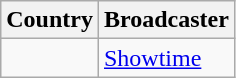<table class="wikitable">
<tr>
<th align=center>Country</th>
<th align=center>Broadcaster</th>
</tr>
<tr>
<td></td>
<td><a href='#'>Showtime</a></td>
</tr>
</table>
